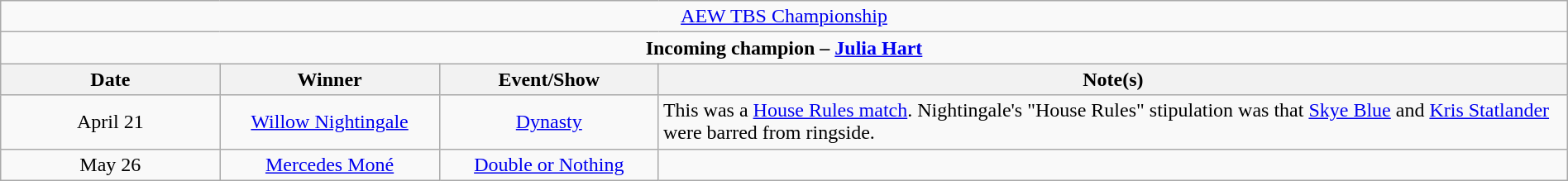<table class="wikitable" style="text-align:center; width:100%;">
<tr>
<td colspan="4" style="text-align: center;"><a href='#'>AEW TBS Championship</a></td>
</tr>
<tr>
<td colspan="4" style="text-align: center;"><strong>Incoming champion – <a href='#'>Julia Hart</a></strong></td>
</tr>
<tr>
<th width=14%>Date</th>
<th width=14%>Winner</th>
<th width=14%>Event/Show</th>
<th width=58%>Note(s)</th>
</tr>
<tr>
<td>April 21</td>
<td><a href='#'>Willow Nightingale</a></td>
<td><a href='#'>Dynasty</a></td>
<td align=left>This was a <a href='#'>House Rules match</a>. Nightingale's "House Rules" stipulation was that <a href='#'>Skye Blue</a> and <a href='#'>Kris Statlander</a> were barred from ringside.</td>
</tr>
<tr>
<td>May 26</td>
<td><a href='#'>Mercedes Moné</a></td>
<td><a href='#'>Double or Nothing</a></td>
<td></td>
</tr>
</table>
